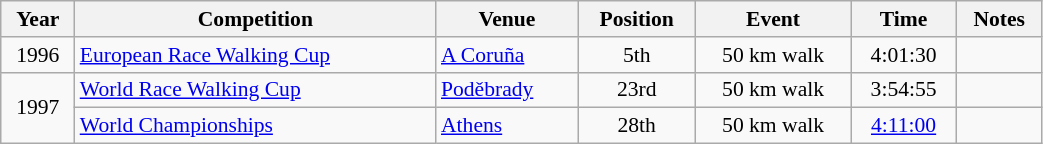<table class="wikitable" width=55% style="font-size:90%; text-align:center;">
<tr>
<th>Year</th>
<th>Competition</th>
<th>Venue</th>
<th>Position</th>
<th>Event</th>
<th>Time</th>
<th>Notes</th>
</tr>
<tr>
<td>1996</td>
<td align=left><a href='#'>European Race Walking Cup</a></td>
<td align=left> <a href='#'>A Coruña</a></td>
<td>5th</td>
<td>50 km walk</td>
<td>4:01:30</td>
<td></td>
</tr>
<tr>
<td rowspan=2>1997</td>
<td align=left><a href='#'>World Race Walking Cup</a></td>
<td align=left> <a href='#'>Poděbrady</a></td>
<td>23rd</td>
<td>50 km walk</td>
<td>3:54:55</td>
<td></td>
</tr>
<tr>
<td align=left><a href='#'>World Championships</a></td>
<td align=left> <a href='#'>Athens</a></td>
<td>28th</td>
<td>50 km walk</td>
<td><a href='#'>4:11:00</a></td>
<td></td>
</tr>
</table>
